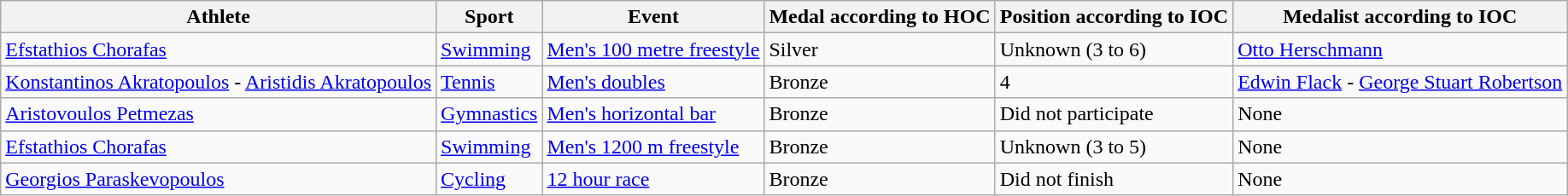<table class="wikitable sortable">
<tr>
<th>Athlete</th>
<th>Sport</th>
<th>Event</th>
<th>Medal according to HOC</th>
<th>Position according to IOC</th>
<th>Medalist according to IOC</th>
</tr>
<tr>
<td><a href='#'>Efstathios Chorafas</a></td>
<td> <a href='#'>Swimming</a></td>
<td><a href='#'>Men's 100 metre freestyle</a></td>
<td>Silver</td>
<td>Unknown (3 to 6)</td>
<td><a href='#'>Otto Herschmann</a></td>
</tr>
<tr>
<td><a href='#'>Konstantinos Akratopoulos</a> - <a href='#'>Aristidis Akratopoulos</a></td>
<td> <a href='#'>Tennis</a></td>
<td><a href='#'>Men's doubles</a></td>
<td>Bronze</td>
<td>4</td>
<td><a href='#'>Edwin Flack</a> - <a href='#'>George Stuart Robertson</a></td>
</tr>
<tr>
<td><a href='#'>Aristovoulos Petmezas</a></td>
<td> <a href='#'>Gymnastics</a></td>
<td><a href='#'>Men's horizontal bar</a></td>
<td>Bronze</td>
<td>Did not participate</td>
<td>None</td>
</tr>
<tr>
<td><a href='#'>Efstathios Chorafas</a></td>
<td> <a href='#'>Swimming</a></td>
<td><a href='#'>Men's 1200 m freestyle</a></td>
<td>Bronze</td>
<td>Unknown (3 to 5)</td>
<td>None</td>
</tr>
<tr>
<td><a href='#'>Georgios Paraskevopoulos</a></td>
<td> <a href='#'>Cycling</a></td>
<td><a href='#'>12 hour race</a></td>
<td>Bronze</td>
<td>Did not finish</td>
<td>None</td>
</tr>
</table>
